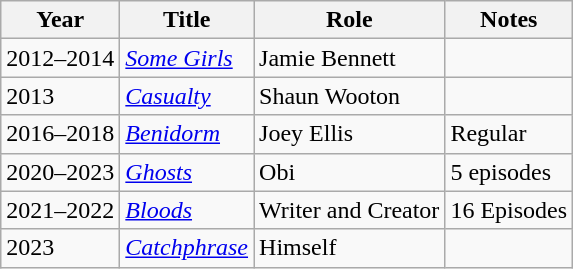<table class="wikitable plainrowheaders sortable">
<tr>
<th scope="col">Year</th>
<th scope="col">Title</th>
<th scope="col">Role</th>
<th scope="col" class="unsortable">Notes</th>
</tr>
<tr>
<td>2012–2014</td>
<td><em><a href='#'>Some Girls</a></em></td>
<td>Jamie Bennett</td>
<td></td>
</tr>
<tr>
<td>2013</td>
<td><em><a href='#'>Casualty</a></em></td>
<td>Shaun Wooton</td>
<td></td>
</tr>
<tr>
<td>2016–2018</td>
<td><em><a href='#'>Benidorm</a></em></td>
<td>Joey Ellis</td>
<td>Regular</td>
</tr>
<tr>
<td>2020–2023</td>
<td><em><a href='#'>Ghosts</a></em></td>
<td>Obi</td>
<td>5 episodes</td>
</tr>
<tr>
<td>2021–2022</td>
<td><em><a href='#'>Bloods</a></em></td>
<td>Writer and Creator</td>
<td>16 Episodes</td>
</tr>
<tr>
<td>2023</td>
<td><em><a href='#'>Catchphrase</a></td>
<td>Himself</td>
<td></td>
</tr>
</table>
